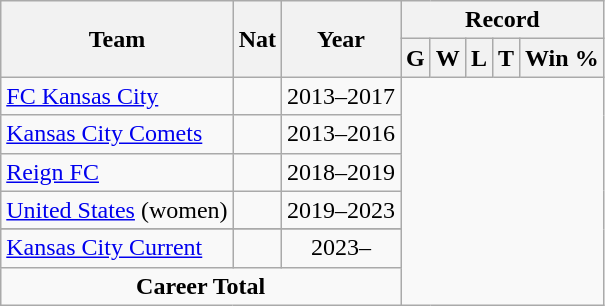<table class="wikitable" style="text-align: center">
<tr>
<th rowspan="2">Team</th>
<th rowspan="2">Nat</th>
<th rowspan="2">Year</th>
<th colspan="5">Record</th>
</tr>
<tr>
<th>G</th>
<th>W</th>
<th>L</th>
<th>T</th>
<th>Win %</th>
</tr>
<tr>
<td align="left"><a href='#'>FC Kansas City</a></td>
<td></td>
<td>2013–2017<br></td>
</tr>
<tr>
<td align="left"><a href='#'>Kansas City Comets</a></td>
<td></td>
<td>2013–2016<br></td>
</tr>
<tr>
<td align="left"><a href='#'>Reign FC</a></td>
<td></td>
<td>2018–2019<br></td>
</tr>
<tr>
<td align="left"><a href='#'>United States</a> (women)</td>
<td></td>
<td>2019–2023<br></td>
</tr>
<tr>
</tr>
<tr>
<td align="left"><a href='#'>Kansas City Current</a></td>
<td></td>
<td>2023–<br></td>
</tr>
<tr>
<td colspan=3><strong>Career Total</strong><br></td>
</tr>
</table>
